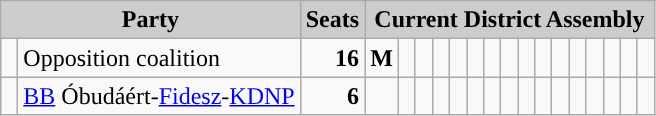<table class="wikitable">
<tr>
<th style="background:#ccc" colspan="2">Party</th>
<th style="background:#ccc">Seats</th>
<th style="background:#ccc" colspan="16">Current District Assembly</th>
</tr>
<tr>
<td style="background-color: "> </td>
<td>Opposition coalition</td>
<td style="text-align: right"><strong>16</strong></td>
<td style="background-color: "><span><strong>M</strong></span></td>
<td style="background-color: "> </td>
<td style="background-color: "> </td>
<td style="background-color: "> </td>
<td style="background-color: "> </td>
<td style="background-color: "> </td>
<td style="background-color: "> </td>
<td style="background-color: "> </td>
<td style="background-color: "> </td>
<td style="background-color: "> </td>
<td style="background-color: "> </td>
<td style="background-color: "> </td>
<td style="background-color: "> </td>
<td style="background-color: "> </td>
<td style="background-color: "> </td>
<td style="background-color: "> </td>
</tr>
<tr>
<td style="background-color: "> </td>
<td><a href='#'>BB</a> Óbudáért-<a href='#'>Fidesz</a>-<a href='#'>KDNP</a></td>
<td style="text-align: right"><strong>6</strong></td>
<td style="background-color: "> </td>
<td style="background-color: "> </td>
<td style="background-color: "> </td>
<td style="background-color: "> </td>
<td style="background-color: "> </td>
<td style="background-color: "> </td>
<td> </td>
<td> </td>
<td> </td>
<td> </td>
<td> </td>
<td> </td>
<td> </td>
<td> </td>
<td> </td>
<td> </td>
</tr>
</table>
